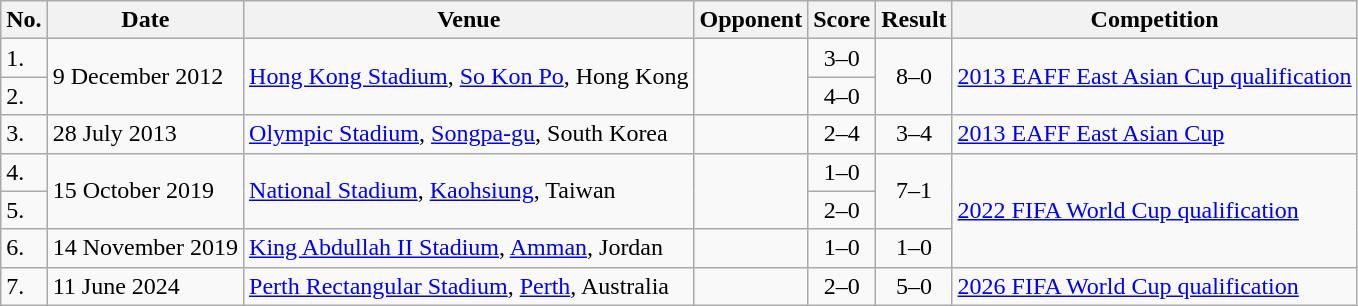<table class="wikitable sortable">
<tr>
<th>No.</th>
<th>Date</th>
<th>Venue</th>
<th>Opponent</th>
<th>Score</th>
<th>Result</th>
<th>Competition</th>
</tr>
<tr>
<td>1.</td>
<td rowspan="2">9 December 2012</td>
<td rowspan="2"><a href='#'>Hong Kong Stadium</a>, <a href='#'>So Kon Po</a>, Hong Kong</td>
<td rowspan="2"></td>
<td align=center>3–0</td>
<td rowspan="2" align=center>8–0</td>
<td rowspan="2"><a href='#'>2013 EAFF East Asian Cup qualification</a></td>
</tr>
<tr>
<td>2.</td>
<td align=center>4–0</td>
</tr>
<tr>
<td>3.</td>
<td>28 July 2013</td>
<td><a href='#'>Olympic Stadium</a>, <a href='#'>Songpa-gu</a>, South Korea</td>
<td></td>
<td align=center>2–4</td>
<td align=center>3–4</td>
<td><a href='#'>2013 EAFF East Asian Cup</a></td>
</tr>
<tr>
<td>4.</td>
<td rowspan="2">15 October 2019</td>
<td rowspan="2"><a href='#'>National Stadium</a>, <a href='#'>Kaohsiung</a>, Taiwan</td>
<td rowspan="2"></td>
<td align=center>1–0</td>
<td rowspan="2" align=center>7–1</td>
<td rowspan="3"><a href='#'>2022 FIFA World Cup qualification</a></td>
</tr>
<tr>
<td>5.</td>
<td align=center>2–0</td>
</tr>
<tr>
<td>6.</td>
<td>14 November 2019</td>
<td><a href='#'>King Abdullah II Stadium</a>, <a href='#'>Amman</a>, Jordan</td>
<td></td>
<td align=center>1–0</td>
<td align=center>1–0</td>
</tr>
<tr>
<td>7.</td>
<td>11 June 2024</td>
<td><a href='#'>Perth Rectangular Stadium</a>, <a href='#'>Perth</a>, Australia</td>
<td></td>
<td align=center>2–0</td>
<td align=center>5–0</td>
<td><a href='#'>2026 FIFA World Cup qualification</a></td>
</tr>
</table>
